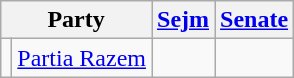<table class="wikitable">
<tr>
<th colspan="2">Party</th>
<th><a href='#'>Sejm</a></th>
<th><a href='#'>Senate</a></th>
</tr>
<tr>
<td></td>
<td><a href='#'>Partia Razem</a></td>
<td><br></td>
<td></td>
</tr>
</table>
